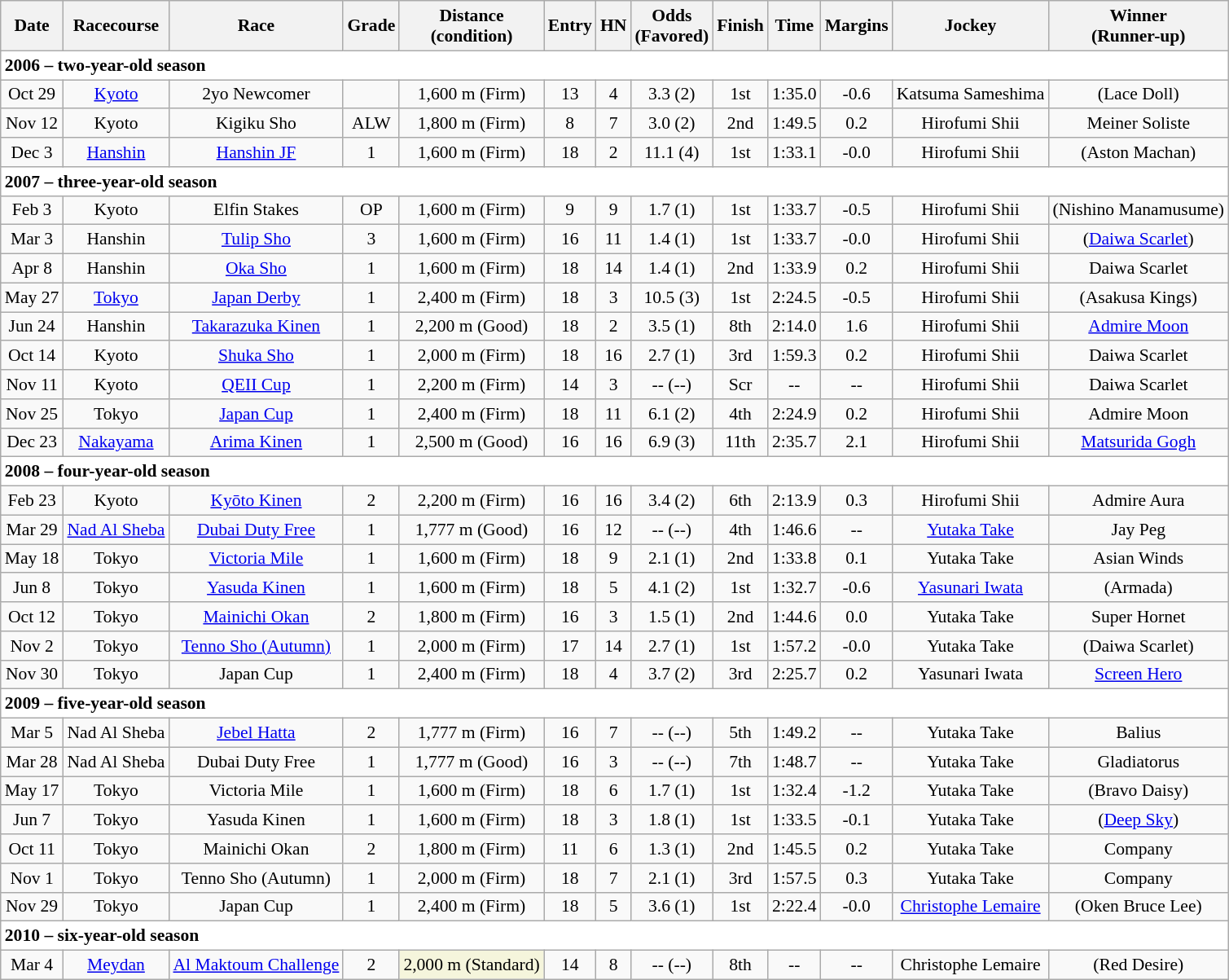<table class="wikitable" style="border-collapse: collapse; font-size: 90%; text-align: center; white-space: nowrap">
<tr>
<th>Date</th>
<th nowrap="">Racecourse</th>
<th>Race</th>
<th>Grade</th>
<th>Distance<br>(condition)</th>
<th>Entry</th>
<th>HN</th>
<th>Odds<br>(Favored)</th>
<th>Finish</th>
<th>Time</th>
<th>Margins</th>
<th>Jockey</th>
<th>Winner<br>(Runner-up)</th>
</tr>
<tr style="background-color:white">
<td colspan="13" align="left"><strong>2006 – two-year-old season</strong></td>
</tr>
<tr>
<td>Oct 29</td>
<td><a href='#'>Kyoto</a></td>
<td>2yo Newcomer</td>
<td></td>
<td>1,600 m (Firm)</td>
<td>13</td>
<td>4</td>
<td>3.3 (2)</td>
<td><span>1st</span></td>
<td>1:35.0</td>
<td>-0.6</td>
<td>Katsuma Sameshima</td>
<td>(Lace Doll)</td>
</tr>
<tr>
<td>Nov 12</td>
<td>Kyoto</td>
<td>Kigiku Sho</td>
<td>ALW</td>
<td>1,800 m (Firm)</td>
<td>8</td>
<td>7</td>
<td>3.0 (2)</td>
<td><span>2nd</span></td>
<td>1:49.5</td>
<td>0.2</td>
<td>Hirofumi Shii</td>
<td>Meiner Soliste</td>
</tr>
<tr>
<td>Dec 3</td>
<td><a href='#'>Hanshin</a></td>
<td><a href='#'>Hanshin JF</a></td>
<td>1</td>
<td>1,600 m (Firm)</td>
<td>18</td>
<td>2</td>
<td>11.1 (4)</td>
<td><span>1st</span></td>
<td><span>1:33.1</span></td>
<td>-0.0</td>
<td>Hirofumi Shii</td>
<td>(Aston Machan)</td>
</tr>
<tr style="background-color:white">
<td colspan="13" align="left"><strong>2007 – three-year-old season</strong></td>
</tr>
<tr>
<td>Feb 3</td>
<td>Kyoto</td>
<td>Elfin Stakes</td>
<td>OP</td>
<td>1,600 m (Firm)</td>
<td>9</td>
<td>9</td>
<td>1.7 (1)</td>
<td><span>1st</span></td>
<td>1:33.7</td>
<td>-0.5</td>
<td>Hirofumi Shii</td>
<td>(Nishino Manamusume)</td>
</tr>
<tr>
<td>Mar 3</td>
<td>Hanshin</td>
<td><a href='#'>Tulip Sho</a></td>
<td>3</td>
<td>1,600 m (Firm)</td>
<td>16</td>
<td>11</td>
<td>1.4 (1)</td>
<td><span>1st</span></td>
<td>1:33.7</td>
<td>-0.0</td>
<td>Hirofumi Shii</td>
<td>(<a href='#'>Daiwa Scarlet</a>)</td>
</tr>
<tr>
<td>Apr 8</td>
<td>Hanshin</td>
<td><a href='#'>Oka Sho</a></td>
<td>1</td>
<td>1,600 m (Firm)</td>
<td>18</td>
<td>14</td>
<td>1.4 (1)</td>
<td><span>2nd</span></td>
<td>1:33.9</td>
<td>0.2</td>
<td>Hirofumi Shii</td>
<td>Daiwa Scarlet</td>
</tr>
<tr>
<td>May 27</td>
<td><a href='#'>Tokyo</a></td>
<td><a href='#'>Japan Derby</a></td>
<td>1</td>
<td>2,400 m (Firm)</td>
<td>18</td>
<td>3</td>
<td>10.5 (3)</td>
<td><span>1st</span></td>
<td>2:24.5</td>
<td>-0.5</td>
<td>Hirofumi Shii</td>
<td>(Asakusa Kings)</td>
</tr>
<tr>
<td>Jun 24</td>
<td>Hanshin</td>
<td><a href='#'>Takarazuka Kinen</a></td>
<td>1</td>
<td>2,200 m (Good)</td>
<td>18</td>
<td>2</td>
<td>3.5 (1)</td>
<td>8th</td>
<td>2:14.0</td>
<td>1.6</td>
<td>Hirofumi Shii</td>
<td><a href='#'>Admire Moon</a></td>
</tr>
<tr>
<td>Oct 14</td>
<td>Kyoto</td>
<td><a href='#'>Shuka Sho</a></td>
<td>1</td>
<td>2,000 m (Firm)</td>
<td>18</td>
<td>16</td>
<td>2.7 (1)</td>
<td><span>3rd</span></td>
<td>1:59.3</td>
<td>0.2</td>
<td>Hirofumi Shii</td>
<td>Daiwa Scarlet</td>
</tr>
<tr>
<td>Nov 11</td>
<td>Kyoto</td>
<td><a href='#'>QEII Cup</a></td>
<td>1</td>
<td>2,200 m (Firm)</td>
<td>14</td>
<td>3</td>
<td>-- (--)</td>
<td>Scr</td>
<td>--</td>
<td>--</td>
<td>Hirofumi Shii</td>
<td>Daiwa Scarlet</td>
</tr>
<tr>
<td>Nov 25</td>
<td>Tokyo</td>
<td><a href='#'>Japan Cup</a></td>
<td>1</td>
<td>2,400 m (Firm)</td>
<td>18</td>
<td>11</td>
<td>6.1 (2)</td>
<td>4th</td>
<td>2:24.9</td>
<td>0.2</td>
<td>Hirofumi Shii</td>
<td>Admire Moon</td>
</tr>
<tr>
<td>Dec 23</td>
<td><a href='#'>Nakayama</a></td>
<td><a href='#'>Arima Kinen</a></td>
<td>1</td>
<td>2,500 m (Good)</td>
<td>16</td>
<td>16</td>
<td>6.9 (3)</td>
<td>11th</td>
<td>2:35.7</td>
<td>2.1</td>
<td>Hirofumi Shii</td>
<td><a href='#'>Matsurida Gogh</a></td>
</tr>
<tr style="background-color:white">
<td colspan="13" align="left"><strong>2008 – four-year-old season</strong></td>
</tr>
<tr>
<td>Feb 23</td>
<td>Kyoto</td>
<td><a href='#'>Kyōto Kinen</a></td>
<td>2</td>
<td>2,200 m (Firm)</td>
<td>16</td>
<td>16</td>
<td>3.4 (2)</td>
<td>6th</td>
<td>2:13.9</td>
<td>0.3</td>
<td>Hirofumi Shii</td>
<td>Admire Aura</td>
</tr>
<tr>
<td>Mar 29</td>
<td><a href='#'>Nad Al Sheba</a></td>
<td><a href='#'>Dubai Duty Free</a></td>
<td>1</td>
<td>1,777 m (Good)</td>
<td>16</td>
<td>12</td>
<td>-- (--)</td>
<td>4th</td>
<td>1:46.6</td>
<td>--</td>
<td><a href='#'>Yutaka Take</a></td>
<td>Jay Peg</td>
</tr>
<tr>
<td>May 18</td>
<td>Tokyo</td>
<td><a href='#'>Victoria Mile</a></td>
<td>1</td>
<td>1,600 m (Firm)</td>
<td>18</td>
<td>9</td>
<td>2.1 (1)</td>
<td><span>2nd</span></td>
<td>1:33.8</td>
<td>0.1</td>
<td>Yutaka Take</td>
<td>Asian Winds</td>
</tr>
<tr>
<td>Jun 8</td>
<td>Tokyo</td>
<td><a href='#'>Yasuda Kinen</a></td>
<td>1</td>
<td>1,600 m (Firm)</td>
<td>18</td>
<td>5</td>
<td>4.1 (2)</td>
<td><span>1st</span></td>
<td>1:32.7</td>
<td>-0.6</td>
<td><a href='#'>Yasunari Iwata</a></td>
<td>(Armada)</td>
</tr>
<tr>
<td>Oct 12</td>
<td>Tokyo</td>
<td><a href='#'>Mainichi Okan</a></td>
<td>2</td>
<td>1,800 m (Firm)</td>
<td>16</td>
<td>3</td>
<td>1.5 (1)</td>
<td><span>2nd</span></td>
<td>1:44.6</td>
<td>0.0</td>
<td>Yutaka Take</td>
<td>Super Hornet</td>
</tr>
<tr>
<td>Nov 2</td>
<td>Tokyo</td>
<td><a href='#'>Tenno Sho (Autumn)</a></td>
<td>1</td>
<td>2,000 m (Firm)</td>
<td>17</td>
<td>14</td>
<td>2.7 (1)</td>
<td><span>1st</span></td>
<td><span>1:57.2</span></td>
<td>-0.0</td>
<td>Yutaka Take</td>
<td>(Daiwa Scarlet)</td>
</tr>
<tr>
<td>Nov 30</td>
<td>Tokyo</td>
<td>Japan Cup</td>
<td>1</td>
<td>2,400 m (Firm)</td>
<td>18</td>
<td>4</td>
<td>3.7 (2)</td>
<td><span>3rd</span></td>
<td>2:25.7</td>
<td>0.2</td>
<td>Yasunari Iwata</td>
<td><a href='#'>Screen Hero</a></td>
</tr>
<tr style="background-color:white">
<td colspan="13" align="left"><strong>2009 – five-year-old season</strong></td>
</tr>
<tr>
<td>Mar 5</td>
<td>Nad Al Sheba</td>
<td><a href='#'>Jebel Hatta</a></td>
<td>2</td>
<td>1,777 m (Firm)</td>
<td>16</td>
<td>7</td>
<td>-- (--)</td>
<td>5th</td>
<td>1:49.2</td>
<td>--</td>
<td>Yutaka Take</td>
<td>Balius</td>
</tr>
<tr>
<td>Mar 28</td>
<td>Nad Al Sheba</td>
<td>Dubai Duty Free</td>
<td>1</td>
<td>1,777 m (Good)</td>
<td>16</td>
<td>3</td>
<td>-- (--)</td>
<td>7th</td>
<td>1:48.7</td>
<td>--</td>
<td>Yutaka Take</td>
<td>Gladiatorus</td>
</tr>
<tr>
<td>May 17</td>
<td>Tokyo</td>
<td>Victoria Mile</td>
<td>1</td>
<td>1,600 m (Firm)</td>
<td>18</td>
<td>6</td>
<td>1.7 (1)</td>
<td><span>1st</span></td>
<td>1:32.4</td>
<td>-1.2</td>
<td>Yutaka Take</td>
<td>(Bravo Daisy)</td>
</tr>
<tr>
<td>Jun 7</td>
<td>Tokyo</td>
<td>Yasuda Kinen</td>
<td>1</td>
<td>1,600 m (Firm)</td>
<td>18</td>
<td>3</td>
<td>1.8 (1)</td>
<td><span>1st</span></td>
<td>1:33.5</td>
<td>-0.1</td>
<td>Yutaka Take</td>
<td>(<a href='#'>Deep Sky</a>)</td>
</tr>
<tr>
<td>Oct 11</td>
<td>Tokyo</td>
<td>Mainichi Okan</td>
<td>2</td>
<td>1,800 m (Firm)</td>
<td>11</td>
<td>6</td>
<td>1.3 (1)</td>
<td><span>2nd</span></td>
<td>1:45.5</td>
<td>0.2</td>
<td>Yutaka Take</td>
<td>Company</td>
</tr>
<tr>
<td>Nov 1</td>
<td>Tokyo</td>
<td>Tenno Sho (Autumn)</td>
<td>1</td>
<td>2,000 m (Firm)</td>
<td>18</td>
<td>7</td>
<td>2.1 (1)</td>
<td><span>3rd</span></td>
<td>1:57.5</td>
<td>0.3</td>
<td>Yutaka Take</td>
<td>Company</td>
</tr>
<tr>
<td>Nov 29</td>
<td>Tokyo</td>
<td>Japan Cup</td>
<td>1</td>
<td>2,400 m (Firm)</td>
<td>18</td>
<td>5</td>
<td>3.6 (1)</td>
<td><span>1st</span></td>
<td>2:22.4</td>
<td>-0.0</td>
<td><a href='#'>Christophe Lemaire</a></td>
<td>(Oken Bruce Lee)</td>
</tr>
<tr style="background-color:white">
<td colspan="13" align="left"><strong>2010 – six-year-old season</strong></td>
</tr>
<tr>
<td>Mar 4</td>
<td><a href='#'>Meydan</a></td>
<td><a href='#'>Al Maktoum Challenge</a></td>
<td>2</td>
<td style="background-color:beige">2,000 m (Standard)</td>
<td>14</td>
<td>8</td>
<td>-- (--)</td>
<td>8th</td>
<td>--</td>
<td>--</td>
<td>Christophe Lemaire</td>
<td>(Red Desire)</td>
</tr>
</table>
